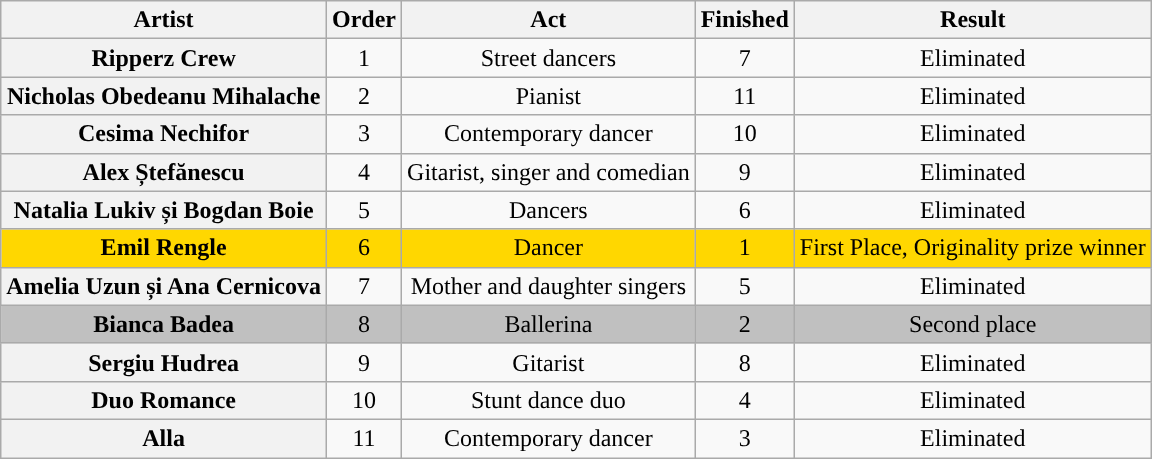<table class="wikitable plainrowheaders" style="text-align:center;">
<tr>
<th scope="col style="width:11em;">Artist</th>
<th scope="col style="width:1em;">Order</th>
<th scope="col style="width:15em;">Act</th>
<th scope="col style="width:4em;">Finished</th>
<th scope="col style="width:8em;">Result</th>
</tr>
<tr>
<th>Ripperz Crew </th>
<td>1</td>
<td>Street dancers</td>
<td>7</td>
<td>Eliminated</td>
</tr>
<tr>
<th>Nicholas Obedeanu Mihalache </th>
<td>2</td>
<td>Pianist</td>
<td>11</td>
<td>Eliminated</td>
</tr>
<tr>
<th>Cesima Nechifor </th>
<td>3</td>
<td>Contemporary dancer</td>
<td>10</td>
<td>Eliminated</td>
</tr>
<tr>
<th>Alex Ștefănescu</th>
<td>4</td>
<td>Gitarist, singer and comedian</td>
<td>9</td>
<td>Eliminated</td>
</tr>
<tr>
<th>Natalia Lukiv și Bogdan Boie</th>
<td>5</td>
<td>Dancers</td>
<td>6</td>
<td>Eliminated</td>
</tr>
<tr>
<th style="background-color: Gold">Emil Rengle</th>
<td style="background-color: Gold">6</td>
<td style="background-color: Gold">Dancer</td>
<td style="background-color: Gold">1</td>
<td style="background-color: Gold">First Place, Originality prize winner</td>
</tr>
<tr>
<th>Amelia Uzun și Ana Cernicova</th>
<td>7</td>
<td>Mother and daughter singers</td>
<td>5</td>
<td>Eliminated</td>
</tr>
<tr>
<th style="background-color: Silver">Bianca Badea </th>
<td style="background-color: Silver">8</td>
<td style="background-color: Silver">Ballerina</td>
<td style="background-color: Silver">2</td>
<td style="background-color: Silver">Second place</td>
</tr>
<tr>
<th>Sergiu Hudrea</th>
<td>9</td>
<td>Gitarist</td>
<td>8</td>
<td>Eliminated</td>
</tr>
<tr>
<th>Duo Romance</th>
<td>10</td>
<td>Stunt dance duo</td>
<td>4</td>
<td>Eliminated</td>
</tr>
<tr>
<th>Alla </th>
<td>11</td>
<td>Contemporary dancer</td>
<td>3</td>
<td>Eliminated</td>
</tr>
</table>
